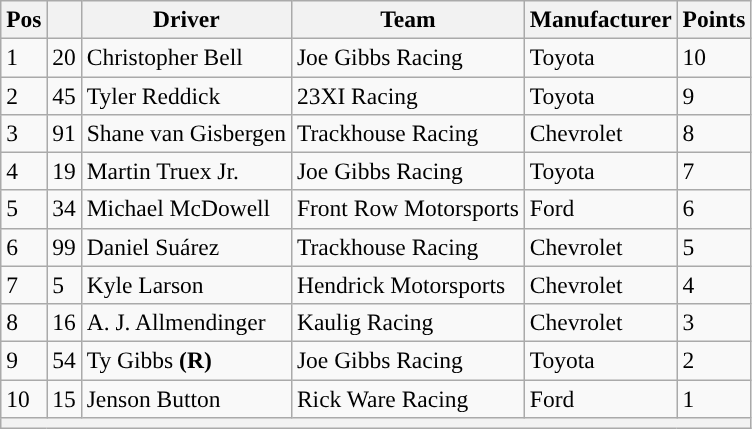<table class="wikitable" style="font-size:98%">
<tr>
<th>Pos</th>
<th></th>
<th>Driver</th>
<th>Team</th>
<th>Manufacturer</th>
<th>Points</th>
</tr>
<tr>
<td>1</td>
<td>20</td>
<td>Christopher Bell</td>
<td>Joe Gibbs Racing</td>
<td>Toyota</td>
<td>10</td>
</tr>
<tr>
<td>2</td>
<td>45</td>
<td>Tyler Reddick</td>
<td>23XI Racing</td>
<td>Toyota</td>
<td>9</td>
</tr>
<tr>
<td>3</td>
<td>91</td>
<td>Shane van Gisbergen</td>
<td>Trackhouse Racing</td>
<td>Chevrolet</td>
<td>8</td>
</tr>
<tr>
<td>4</td>
<td>19</td>
<td>Martin Truex Jr.</td>
<td>Joe Gibbs Racing</td>
<td>Toyota</td>
<td>7</td>
</tr>
<tr>
<td>5</td>
<td>34</td>
<td>Michael McDowell</td>
<td>Front Row Motorsports</td>
<td>Ford</td>
<td>6</td>
</tr>
<tr>
<td>6</td>
<td>99</td>
<td>Daniel Suárez</td>
<td>Trackhouse Racing</td>
<td>Chevrolet</td>
<td>5</td>
</tr>
<tr>
<td>7</td>
<td>5</td>
<td>Kyle Larson</td>
<td>Hendrick Motorsports</td>
<td>Chevrolet</td>
<td>4</td>
</tr>
<tr>
<td>8</td>
<td>16</td>
<td>A. J. Allmendinger</td>
<td>Kaulig Racing</td>
<td>Chevrolet</td>
<td>3</td>
</tr>
<tr>
<td>9</td>
<td>54</td>
<td>Ty Gibbs <strong>(R)</strong></td>
<td>Joe Gibbs Racing</td>
<td>Toyota</td>
<td>2</td>
</tr>
<tr>
<td>10</td>
<td>15</td>
<td>Jenson Button</td>
<td>Rick Ware Racing</td>
<td>Ford</td>
<td>1</td>
</tr>
<tr>
<th colspan="6"></th>
</tr>
</table>
